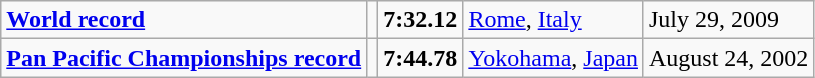<table class="wikitable">
<tr>
<td><strong><a href='#'>World record</a></strong></td>
<td></td>
<td><strong>7:32.12</strong></td>
<td><a href='#'>Rome</a>, <a href='#'>Italy</a></td>
<td>July 29, 2009</td>
</tr>
<tr>
<td><strong><a href='#'>Pan Pacific Championships record</a></strong></td>
<td></td>
<td><strong>7:44.78</strong></td>
<td><a href='#'>Yokohama</a>, <a href='#'>Japan</a></td>
<td>August 24, 2002</td>
</tr>
</table>
